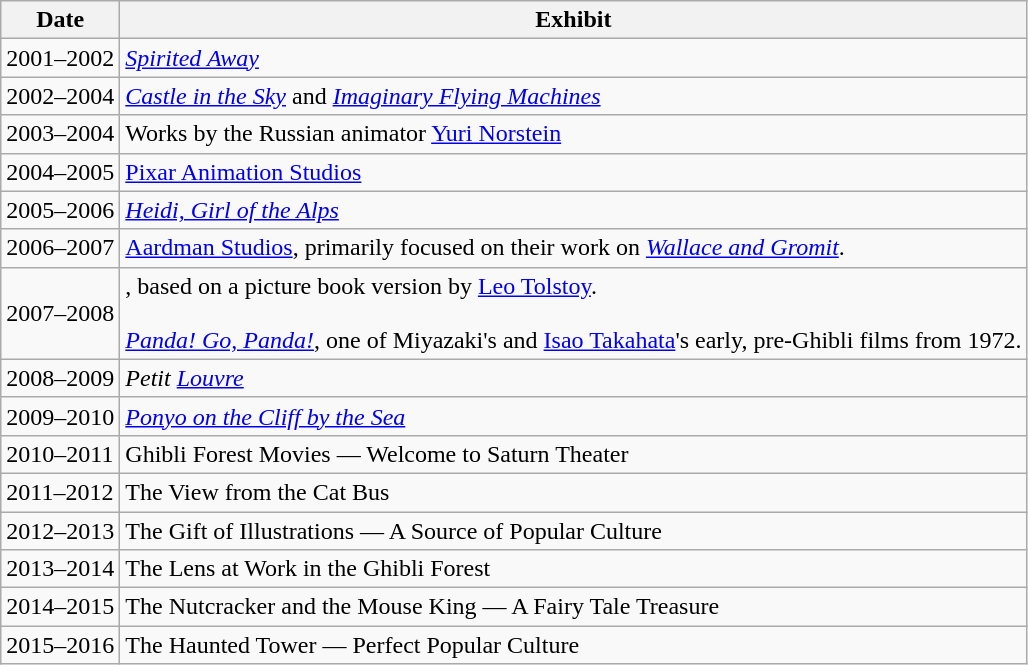<table class="wikitable sortable">
<tr>
<th>Date</th>
<th>Exhibit</th>
</tr>
<tr>
<td>2001–2002</td>
<td><em><a href='#'>Spirited Away</a></em></td>
</tr>
<tr>
<td>2002–2004</td>
<td><em><a href='#'>Castle in the Sky</a></em> and <em><a href='#'>Imaginary Flying Machines</a></em></td>
</tr>
<tr>
<td>2003–2004</td>
<td>Works by the Russian animator <a href='#'>Yuri Norstein</a></td>
</tr>
<tr>
<td>2004–2005</td>
<td><a href='#'>Pixar Animation Studios</a></td>
</tr>
<tr>
<td>2005–2006</td>
<td><em><a href='#'>Heidi, Girl of the Alps</a></em></td>
</tr>
<tr>
<td>2006–2007</td>
<td><a href='#'>Aardman Studios</a>, primarily focused on their work on <em><a href='#'>Wallace and Gromit</a></em>.</td>
</tr>
<tr>
<td>2007–2008</td>
<td>, based on a picture book version by <a href='#'>Leo Tolstoy</a>.<br><br><em><a href='#'>Panda! Go, Panda!</a></em>, one of Miyazaki's and <a href='#'>Isao Takahata</a>'s early, pre-Ghibli films from 1972.</td>
</tr>
<tr>
<td>2008–2009</td>
<td><em>Petit <a href='#'>Louvre</a></em></td>
</tr>
<tr>
<td>2009–2010</td>
<td><em><a href='#'>Ponyo on the Cliff by the Sea</a></em></td>
</tr>
<tr>
<td>2010–2011</td>
<td>Ghibli Forest Movies — Welcome to Saturn Theater</td>
</tr>
<tr>
<td>2011–2012</td>
<td>The View from the Cat Bus</td>
</tr>
<tr>
<td>2012–2013</td>
<td>The Gift of Illustrations ― A Source of Popular Culture</td>
</tr>
<tr>
<td>2013–2014</td>
<td>The Lens at Work in the Ghibli Forest</td>
</tr>
<tr>
<td>2014–2015</td>
<td>The Nutcracker and the Mouse King ― A Fairy Tale Treasure</td>
</tr>
<tr>
<td>2015–2016</td>
<td>The Haunted Tower ― Perfect Popular Culture</td>
</tr>
</table>
